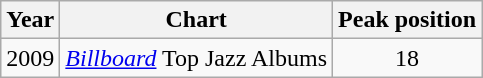<table class="wikitable">
<tr>
<th>Year</th>
<th>Chart</th>
<th>Peak position</th>
</tr>
<tr>
<td>2009</td>
<td><em><a href='#'>Billboard</a></em> Top Jazz Albums</td>
<td align=center>18</td>
</tr>
</table>
